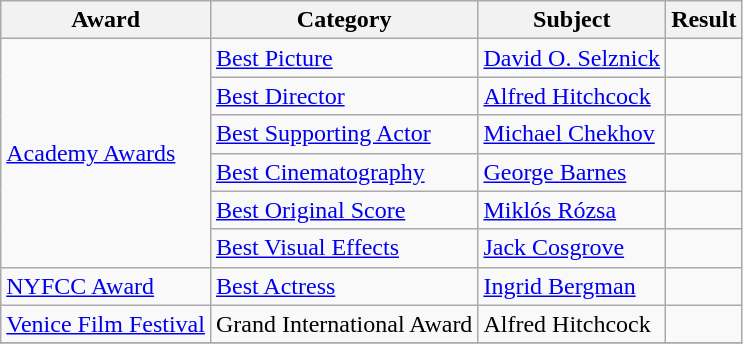<table class="wikitable">
<tr>
<th>Award</th>
<th>Category</th>
<th>Subject</th>
<th>Result</th>
</tr>
<tr>
<td rowspan=6><a href='#'>Academy Awards</a></td>
<td><a href='#'>Best Picture</a></td>
<td><a href='#'>David O. Selznick</a></td>
<td></td>
</tr>
<tr>
<td><a href='#'>Best Director</a></td>
<td><a href='#'>Alfred Hitchcock</a></td>
<td></td>
</tr>
<tr>
<td><a href='#'>Best Supporting Actor</a></td>
<td><a href='#'>Michael Chekhov</a></td>
<td></td>
</tr>
<tr>
<td><a href='#'>Best Cinematography</a></td>
<td><a href='#'>George Barnes</a></td>
<td></td>
</tr>
<tr>
<td><a href='#'>Best Original Score</a></td>
<td><a href='#'>Miklós Rózsa</a></td>
<td></td>
</tr>
<tr>
<td><a href='#'>Best Visual Effects</a></td>
<td><a href='#'>Jack Cosgrove</a></td>
<td></td>
</tr>
<tr>
<td><a href='#'>NYFCC Award</a></td>
<td><a href='#'>Best Actress</a></td>
<td><a href='#'>Ingrid Bergman</a></td>
<td></td>
</tr>
<tr>
<td><a href='#'>Venice Film Festival</a></td>
<td>Grand International Award</td>
<td>Alfred Hitchcock</td>
<td></td>
</tr>
<tr>
</tr>
</table>
